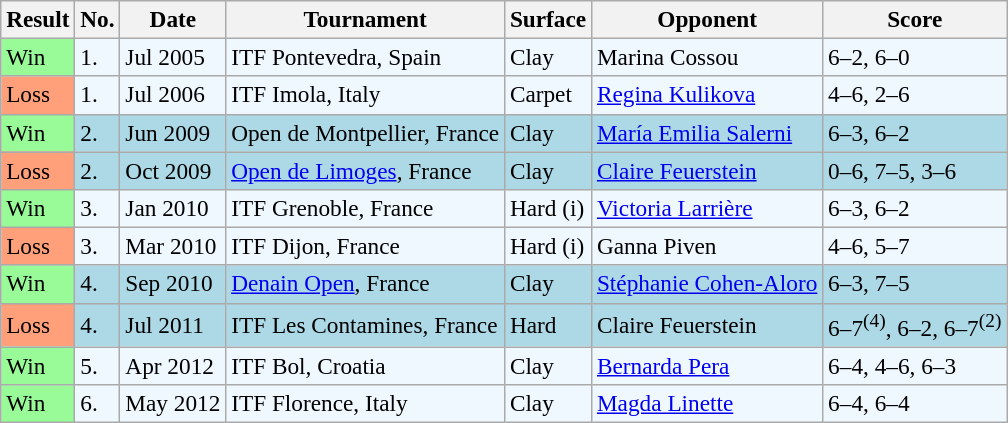<table class="sortable wikitable" style="font-size:97%;">
<tr>
<th>Result</th>
<th class="unsortable">No.</th>
<th>Date</th>
<th>Tournament</th>
<th>Surface</th>
<th>Opponent</th>
<th class="unsortable">Score</th>
</tr>
<tr style="background:#f0f8ff;">
<td bgcolor="98FB98">Win</td>
<td>1.</td>
<td>Jul 2005</td>
<td>ITF Pontevedra, Spain</td>
<td>Clay</td>
<td> Marina Cossou</td>
<td>6–2, 6–0</td>
</tr>
<tr style="background:#f0f8ff;">
<td bgcolor="FFA07A">Loss</td>
<td>1.</td>
<td>Jul 2006</td>
<td>ITF Imola, Italy</td>
<td>Carpet</td>
<td> <a href='#'>Regina Kulikova</a></td>
<td>4–6, 2–6</td>
</tr>
<tr style="background:lightblue;">
<td bgcolor="98FB98">Win</td>
<td>2.</td>
<td>Jun 2009</td>
<td>Open de Montpellier, France</td>
<td>Clay</td>
<td> <a href='#'>María Emilia Salerni</a></td>
<td>6–3, 6–2</td>
</tr>
<tr style="background:lightblue;">
<td bgcolor="FFA07A">Loss</td>
<td>2.</td>
<td>Oct 2009</td>
<td><a href='#'>Open de Limoges</a>, France</td>
<td>Clay</td>
<td> <a href='#'>Claire Feuerstein</a></td>
<td>0–6, 7–5, 3–6</td>
</tr>
<tr style="background:#f0f8ff;">
<td bgcolor="98FB98">Win</td>
<td>3.</td>
<td>Jan 2010</td>
<td>ITF Grenoble, France</td>
<td>Hard (i)</td>
<td> <a href='#'>Victoria Larrière</a></td>
<td>6–3, 6–2</td>
</tr>
<tr style="background:#f0f8ff;">
<td bgcolor="FFA07A">Loss</td>
<td>3.</td>
<td>Mar 2010</td>
<td>ITF Dijon, France</td>
<td>Hard (i)</td>
<td> Ganna Piven</td>
<td>4–6, 5–7</td>
</tr>
<tr style="background:lightblue;">
<td bgcolor="98FB98">Win</td>
<td>4.</td>
<td>Sep 2010</td>
<td><a href='#'>Denain Open</a>, France</td>
<td>Clay</td>
<td> <a href='#'>Stéphanie Cohen-Aloro</a></td>
<td>6–3, 7–5</td>
</tr>
<tr style="background:lightblue;">
<td bgcolor="FFA07A">Loss</td>
<td>4.</td>
<td>Jul 2011</td>
<td>ITF Les Contamines, France</td>
<td>Hard</td>
<td> Claire Feuerstein</td>
<td>6–7<sup>(4)</sup>, 6–2, 6–7<sup>(2)</sup></td>
</tr>
<tr style="background:#f0f8ff;">
<td bgcolor="98FB98">Win</td>
<td>5.</td>
<td>Apr 2012</td>
<td>ITF Bol, Croatia</td>
<td>Clay</td>
<td> <a href='#'>Bernarda Pera</a></td>
<td>6–4, 4–6, 6–3</td>
</tr>
<tr style="background:#f0f8ff;">
<td bgcolor="98FB98">Win</td>
<td>6.</td>
<td>May 2012</td>
<td>ITF Florence, Italy</td>
<td>Clay</td>
<td> <a href='#'>Magda Linette</a></td>
<td>6–4, 6–4</td>
</tr>
</table>
